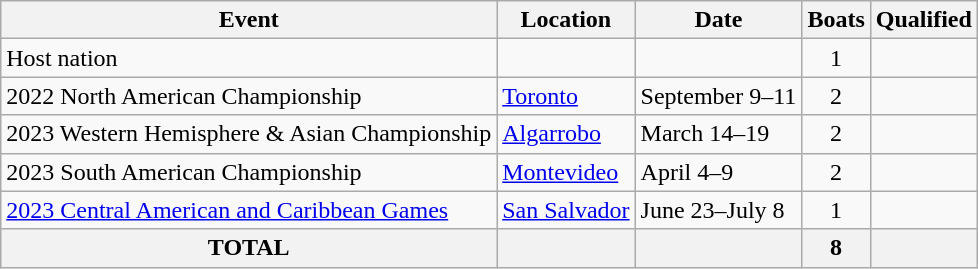<table class="wikitable">
<tr>
<th>Event</th>
<th>Location</th>
<th>Date</th>
<th>Boats</th>
<th>Qualified</th>
</tr>
<tr>
<td>Host nation</td>
<td></td>
<td></td>
<td align="center">1</td>
<td></td>
</tr>
<tr>
<td>2022 North American Championship</td>
<td> <a href='#'>Toronto</a></td>
<td>September 9–11</td>
<td align="center">2</td>
<td><br></td>
</tr>
<tr>
<td>2023 Western Hemisphere & Asian Championship</td>
<td> <a href='#'>Algarrobo</a></td>
<td>March 14–19</td>
<td align="center">2</td>
<td><br></td>
</tr>
<tr>
<td>2023 South American Championship</td>
<td> <a href='#'>Montevideo</a></td>
<td>April 4–9</td>
<td align="center">2</td>
<td><br></td>
</tr>
<tr>
<td><a href='#'>2023 Central American and Caribbean Games</a></td>
<td> <a href='#'>San Salvador</a></td>
<td>June 23–July 8</td>
<td align="center">1</td>
<td></td>
</tr>
<tr>
<th>TOTAL</th>
<th></th>
<th></th>
<th>8</th>
<th></th>
</tr>
</table>
